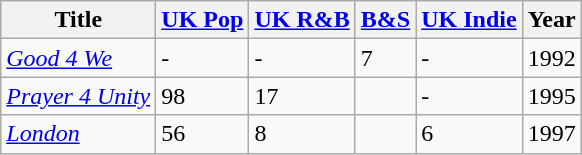<table class="wikitable">
<tr>
<th>Title</th>
<th><a href='#'>UK Pop</a></th>
<th><a href='#'>UK R&B</a></th>
<th><a href='#'>B&S</a></th>
<th><a href='#'>UK Indie</a></th>
<th>Year</th>
</tr>
<tr>
<td><em><a href='#'>Good 4 We</a></em></td>
<td>-</td>
<td>-</td>
<td>7</td>
<td>-</td>
<td>1992</td>
</tr>
<tr>
<td><em><a href='#'>Prayer 4 Unity</a></em></td>
<td>98</td>
<td>17</td>
<td></td>
<td>-</td>
<td>1995</td>
</tr>
<tr>
<td><em><a href='#'>London</a></em></td>
<td>56</td>
<td>8</td>
<td></td>
<td>6</td>
<td>1997</td>
</tr>
</table>
